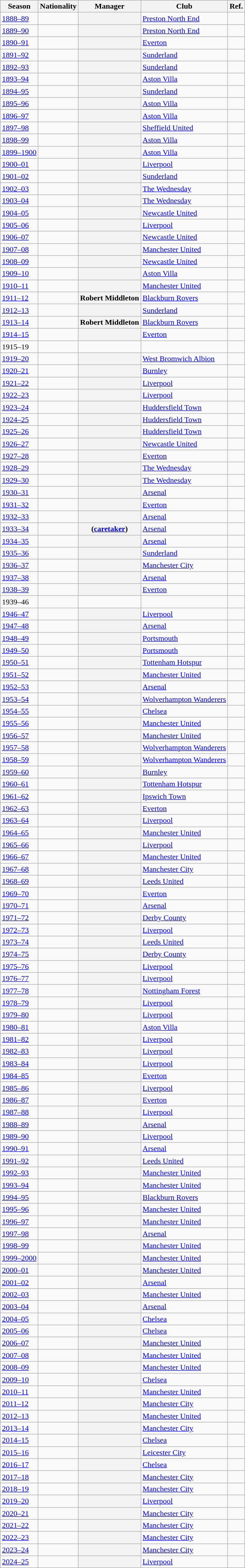<table class="sortable wikitable plainrowheaders">
<tr>
<th scope=col>Season</th>
<th scope=col>Nationality</th>
<th scope=col>Manager</th>
<th scope=col>Club</th>
<th scope=col class="unsortable">Ref.</th>
</tr>
<tr>
<td> <a href='#'>1888–89</a></td>
<td></td>
<th scope=row></th>
<td><a href='#'>Preston North End</a></td>
<td></td>
</tr>
<tr>
<td><a href='#'>1889–90</a></td>
<td></td>
<th scope=row></th>
<td><a href='#'>Preston North End</a></td>
<td></td>
</tr>
<tr>
<td><a href='#'>1890–91</a></td>
<td></td>
<th scope=row></th>
<td><a href='#'>Everton</a></td>
<td></td>
</tr>
<tr>
<td><a href='#'>1891–92</a></td>
<td></td>
<th scope=row></th>
<td><a href='#'>Sunderland</a></td>
<td></td>
</tr>
<tr>
<td> <a href='#'>1892–93</a></td>
<td></td>
<th scope=row></th>
<td><a href='#'>Sunderland</a></td>
<td></td>
</tr>
<tr>
<td><a href='#'>1893–94</a></td>
<td></td>
<th scope=row></th>
<td><a href='#'>Aston Villa</a></td>
<td></td>
</tr>
<tr>
<td><a href='#'>1894–95</a></td>
<td></td>
<th scope=row></th>
<td><a href='#'>Sunderland</a></td>
<td></td>
</tr>
<tr>
<td><a href='#'>1895–96</a></td>
<td></td>
<th scope=row></th>
<td><a href='#'>Aston Villa</a></td>
<td></td>
</tr>
<tr>
<td><a href='#'>1896–97</a></td>
<td></td>
<th scope=row></th>
<td><a href='#'>Aston Villa</a></td>
<td></td>
</tr>
<tr>
<td><a href='#'>1897–98</a></td>
<td></td>
<th scope=row></th>
<td><a href='#'>Sheffield United</a></td>
<td></td>
</tr>
<tr>
<td><a href='#'>1898–99</a></td>
<td></td>
<th scope=row></th>
<td><a href='#'>Aston Villa</a></td>
<td></td>
</tr>
<tr>
<td><a href='#'>1899–1900</a></td>
<td></td>
<th scope=row></th>
<td><a href='#'>Aston Villa</a></td>
<td></td>
</tr>
<tr>
<td><a href='#'>1900–01</a></td>
<td></td>
<th scope=row></th>
<td><a href='#'>Liverpool</a></td>
<td></td>
</tr>
<tr>
<td><a href='#'>1901–02</a></td>
<td></td>
<th scope=row></th>
<td><a href='#'>Sunderland</a></td>
<td></td>
</tr>
<tr>
<td><a href='#'>1902–03</a></td>
<td></td>
<th scope=row></th>
<td data-sort-value="Wednesday"><a href='#'>The Wednesday</a></td>
<td></td>
</tr>
<tr>
<td><a href='#'>1903–04</a></td>
<td></td>
<th scope=row></th>
<td data-sort-value="Wednesday"><a href='#'>The Wednesday</a></td>
<td></td>
</tr>
<tr>
<td><a href='#'>1904–05</a></td>
<td></td>
<th scope=row></th>
<td><a href='#'>Newcastle United</a></td>
<td></td>
</tr>
<tr>
<td><a href='#'>1905–06</a></td>
<td></td>
<th scope=row></th>
<td><a href='#'>Liverpool</a></td>
<td></td>
</tr>
<tr>
<td><a href='#'>1906–07</a></td>
<td></td>
<th scope=row></th>
<td><a href='#'>Newcastle United</a></td>
<td></td>
</tr>
<tr>
<td><a href='#'>1907–08</a></td>
<td></td>
<th scope=row></th>
<td><a href='#'>Manchester United</a></td>
<td></td>
</tr>
<tr>
<td><a href='#'>1908–09</a></td>
<td></td>
<th scope=row></th>
<td><a href='#'>Newcastle United</a></td>
<td></td>
</tr>
<tr>
<td><a href='#'>1909–10</a></td>
<td></td>
<th scope=row></th>
<td><a href='#'>Aston Villa</a></td>
<td></td>
</tr>
<tr>
<td><a href='#'>1910–11</a></td>
<td></td>
<th scope=row></th>
<td><a href='#'>Manchester United</a></td>
<td></td>
</tr>
<tr>
<td><a href='#'>1911–12</a></td>
<td></td>
<th scope=row>Robert Middleton</th>
<td><a href='#'>Blackburn Rovers</a></td>
<td></td>
</tr>
<tr>
<td><a href='#'>1912–13</a></td>
<td></td>
<th scope=row></th>
<td><a href='#'>Sunderland</a></td>
<td></td>
</tr>
<tr>
<td><a href='#'>1913–14</a></td>
<td></td>
<th scope=row>Robert Middleton</th>
<td><a href='#'>Blackburn Rovers</a></td>
<td></td>
</tr>
<tr>
<td><a href='#'>1914–15</a></td>
<td></td>
<th scope=row></th>
<td><a href='#'>Everton</a></td>
<td></td>
</tr>
<tr>
<td>1915–19</td>
<td align=center></td>
<td align=center></td>
<td align=center></td>
<td align=center></td>
</tr>
<tr>
<td><a href='#'>1919–20</a></td>
<td></td>
<th scope=row></th>
<td><a href='#'>West Bromwich Albion</a></td>
<td></td>
</tr>
<tr>
<td><a href='#'>1920–21</a></td>
<td></td>
<th scope=row></th>
<td><a href='#'>Burnley</a></td>
<td></td>
</tr>
<tr>
<td><a href='#'>1921–22</a></td>
<td></td>
<th scope=row></th>
<td><a href='#'>Liverpool</a></td>
<td></td>
</tr>
<tr>
<td><a href='#'>1922–23</a></td>
<td></td>
<th scope=row></th>
<td><a href='#'>Liverpool</a></td>
<td></td>
</tr>
<tr>
<td><a href='#'>1923–24</a></td>
<td></td>
<th scope=row></th>
<td><a href='#'>Huddersfield Town</a></td>
<td></td>
</tr>
<tr>
<td><a href='#'>1924–25</a></td>
<td></td>
<th scope=row></th>
<td><a href='#'>Huddersfield Town</a></td>
<td></td>
</tr>
<tr>
<td><a href='#'>1925–26</a></td>
<td></td>
<th scope=row></th>
<td><a href='#'>Huddersfield Town</a></td>
<td></td>
</tr>
<tr>
<td><a href='#'>1926–27</a></td>
<td></td>
<th scope=row></th>
<td><a href='#'>Newcastle United</a></td>
<td></td>
</tr>
<tr>
<td><a href='#'>1927–28</a></td>
<td></td>
<th scope=row></th>
<td><a href='#'>Everton</a></td>
<td></td>
</tr>
<tr>
<td><a href='#'>1928–29</a></td>
<td></td>
<th scope=row></th>
<td data-sort-value="Wednesday"><a href='#'>The Wednesday</a></td>
<td></td>
</tr>
<tr>
<td><a href='#'>1929–30</a></td>
<td></td>
<th scope=row></th>
<td data-sort-value="Wednesday"><a href='#'>The Wednesday</a></td>
<td></td>
</tr>
<tr>
<td><a href='#'>1930–31</a></td>
<td></td>
<th scope=row></th>
<td><a href='#'>Arsenal</a></td>
<td></td>
</tr>
<tr>
<td><a href='#'>1931–32</a></td>
<td></td>
<th scope=row></th>
<td><a href='#'>Everton</a></td>
<td></td>
</tr>
<tr>
<td><a href='#'>1932–33</a></td>
<td></td>
<th scope=row></th>
<td><a href='#'>Arsenal</a></td>
<td></td>
</tr>
<tr>
<td><a href='#'>1933–34</a></td>
<td></td>
<th scope=row> (<a href='#'>caretaker</a>)</th>
<td><a href='#'>Arsenal</a></td>
<td></td>
</tr>
<tr>
<td><a href='#'>1934–35</a></td>
<td></td>
<th scope=row></th>
<td><a href='#'>Arsenal</a></td>
<td></td>
</tr>
<tr>
<td><a href='#'>1935–36</a></td>
<td></td>
<th scope=row></th>
<td><a href='#'>Sunderland</a></td>
<td></td>
</tr>
<tr>
<td><a href='#'>1936–37</a></td>
<td></td>
<th scope=row></th>
<td><a href='#'>Manchester City</a></td>
<td></td>
</tr>
<tr>
<td><a href='#'>1937–38</a></td>
<td></td>
<th scope=row></th>
<td><a href='#'>Arsenal</a></td>
<td></td>
</tr>
<tr>
<td><a href='#'>1938–39</a></td>
<td></td>
<th scope=row></th>
<td><a href='#'>Everton</a></td>
<td></td>
</tr>
<tr>
<td>1939–46</td>
<td align=center></td>
<td align=center></td>
<td align=center></td>
<td align=center></td>
</tr>
<tr>
<td><a href='#'>1946–47</a></td>
<td></td>
<th scope=row></th>
<td><a href='#'>Liverpool</a></td>
<td></td>
</tr>
<tr>
<td><a href='#'>1947–48</a></td>
<td></td>
<th scope=row></th>
<td><a href='#'>Arsenal</a></td>
<td></td>
</tr>
<tr>
<td><a href='#'>1948–49</a></td>
<td></td>
<th scope=row></th>
<td><a href='#'>Portsmouth</a></td>
<td></td>
</tr>
<tr>
<td><a href='#'>1949–50</a></td>
<td></td>
<th scope=row></th>
<td><a href='#'>Portsmouth</a></td>
<td></td>
</tr>
<tr>
<td><a href='#'>1950–51</a></td>
<td></td>
<th scope=row></th>
<td><a href='#'>Tottenham Hotspur</a></td>
<td></td>
</tr>
<tr>
<td><a href='#'>1951–52</a></td>
<td></td>
<th scope=row></th>
<td><a href='#'>Manchester United</a></td>
<td></td>
</tr>
<tr>
<td><a href='#'>1952–53</a></td>
<td></td>
<th scope=row></th>
<td><a href='#'>Arsenal</a></td>
<td></td>
</tr>
<tr>
<td><a href='#'>1953–54</a></td>
<td></td>
<th scope=row></th>
<td><a href='#'>Wolverhampton Wanderers</a></td>
<td></td>
</tr>
<tr>
<td><a href='#'>1954–55</a></td>
<td></td>
<th scope=row></th>
<td><a href='#'>Chelsea</a></td>
<td></td>
</tr>
<tr>
<td><a href='#'>1955–56</a></td>
<td></td>
<th scope=row></th>
<td><a href='#'>Manchester United</a></td>
<td></td>
</tr>
<tr>
<td><a href='#'>1956–57</a></td>
<td></td>
<th scope=row></th>
<td><a href='#'>Manchester United</a></td>
<td></td>
</tr>
<tr>
<td><a href='#'>1957–58</a></td>
<td></td>
<th scope=row></th>
<td><a href='#'>Wolverhampton Wanderers</a></td>
<td></td>
</tr>
<tr>
<td><a href='#'>1958–59</a></td>
<td></td>
<th scope=row></th>
<td><a href='#'>Wolverhampton Wanderers</a></td>
<td></td>
</tr>
<tr>
<td><a href='#'>1959–60</a></td>
<td></td>
<th scope=row></th>
<td><a href='#'>Burnley</a></td>
<td></td>
</tr>
<tr>
<td><a href='#'>1960–61</a></td>
<td></td>
<th scope=row></th>
<td><a href='#'>Tottenham Hotspur</a></td>
<td></td>
</tr>
<tr>
<td><a href='#'>1961–62</a></td>
<td></td>
<th scope=row></th>
<td><a href='#'>Ipswich Town</a></td>
<td></td>
</tr>
<tr>
<td><a href='#'>1962–63</a></td>
<td></td>
<th scope=row></th>
<td><a href='#'>Everton</a></td>
<td></td>
</tr>
<tr>
<td><a href='#'>1963–64</a></td>
<td></td>
<th scope=row></th>
<td><a href='#'>Liverpool</a></td>
<td></td>
</tr>
<tr>
<td><a href='#'>1964–65</a></td>
<td></td>
<th scope=row></th>
<td><a href='#'>Manchester United</a></td>
<td></td>
</tr>
<tr>
<td><a href='#'>1965–66</a></td>
<td></td>
<th scope=row></th>
<td><a href='#'>Liverpool</a></td>
<td></td>
</tr>
<tr>
<td><a href='#'>1966–67</a></td>
<td></td>
<th scope=row></th>
<td><a href='#'>Manchester United</a></td>
<td></td>
</tr>
<tr>
<td><a href='#'>1967–68</a></td>
<td></td>
<th scope=row></th>
<td><a href='#'>Manchester City</a></td>
<td></td>
</tr>
<tr>
<td><a href='#'>1968–69</a></td>
<td></td>
<th scope=row></th>
<td><a href='#'>Leeds United</a></td>
<td></td>
</tr>
<tr>
<td><a href='#'>1969–70</a></td>
<td></td>
<th scope=row></th>
<td><a href='#'>Everton</a></td>
<td></td>
</tr>
<tr>
<td><a href='#'>1970–71</a></td>
<td></td>
<th scope=row></th>
<td><a href='#'>Arsenal</a></td>
<td></td>
</tr>
<tr>
<td><a href='#'>1971–72</a></td>
<td></td>
<th scope=row></th>
<td><a href='#'>Derby County</a></td>
<td></td>
</tr>
<tr>
<td><a href='#'>1972–73</a></td>
<td></td>
<th scope=row></th>
<td><a href='#'>Liverpool</a></td>
<td></td>
</tr>
<tr>
<td><a href='#'>1973–74</a></td>
<td></td>
<th scope=row></th>
<td><a href='#'>Leeds United</a></td>
<td></td>
</tr>
<tr>
<td><a href='#'>1974–75</a></td>
<td></td>
<th scope=row></th>
<td><a href='#'>Derby County</a></td>
<td></td>
</tr>
<tr>
<td><a href='#'>1975–76</a></td>
<td></td>
<th scope=row></th>
<td><a href='#'>Liverpool</a></td>
<td></td>
</tr>
<tr>
<td><a href='#'>1976–77</a></td>
<td></td>
<th scope=row></th>
<td><a href='#'>Liverpool</a></td>
<td></td>
</tr>
<tr>
<td><a href='#'>1977–78</a></td>
<td></td>
<th scope=row></th>
<td><a href='#'>Nottingham Forest</a></td>
<td></td>
</tr>
<tr>
<td><a href='#'>1978–79</a></td>
<td></td>
<th scope=row></th>
<td><a href='#'>Liverpool</a></td>
<td></td>
</tr>
<tr>
<td><a href='#'>1979–80</a></td>
<td></td>
<th scope=row></th>
<td><a href='#'>Liverpool</a></td>
<td></td>
</tr>
<tr>
<td><a href='#'>1980–81</a></td>
<td></td>
<th scope=row></th>
<td><a href='#'>Aston Villa</a></td>
<td></td>
</tr>
<tr>
<td><a href='#'>1981–82</a></td>
<td></td>
<th scope=row></th>
<td><a href='#'>Liverpool</a></td>
<td></td>
</tr>
<tr>
<td><a href='#'>1982–83</a></td>
<td></td>
<th scope=row></th>
<td><a href='#'>Liverpool</a></td>
<td></td>
</tr>
<tr>
<td><a href='#'>1983–84</a></td>
<td></td>
<th scope=row></th>
<td><a href='#'>Liverpool</a></td>
<td></td>
</tr>
<tr>
<td><a href='#'>1984–85</a></td>
<td></td>
<th scope=row></th>
<td><a href='#'>Everton</a></td>
<td></td>
</tr>
<tr>
<td><a href='#'>1985–86</a></td>
<td></td>
<th scope=row></th>
<td><a href='#'>Liverpool</a></td>
<td></td>
</tr>
<tr>
<td><a href='#'>1986–87</a></td>
<td></td>
<th scope=row></th>
<td><a href='#'>Everton</a></td>
<td></td>
</tr>
<tr>
<td><a href='#'>1987–88</a></td>
<td></td>
<th scope=row></th>
<td><a href='#'>Liverpool</a></td>
<td></td>
</tr>
<tr>
<td><a href='#'>1988–89</a></td>
<td></td>
<th scope=row></th>
<td><a href='#'>Arsenal</a></td>
<td></td>
</tr>
<tr>
<td><a href='#'>1989–90</a></td>
<td></td>
<th scope=row></th>
<td><a href='#'>Liverpool</a></td>
<td></td>
</tr>
<tr>
<td><a href='#'>1990–91</a></td>
<td></td>
<th scope=row></th>
<td><a href='#'>Arsenal</a></td>
<td></td>
</tr>
<tr>
<td><a href='#'>1991–92</a></td>
<td></td>
<th scope=row></th>
<td><a href='#'>Leeds United</a></td>
<td></td>
</tr>
<tr>
<td> <a href='#'>1992–93</a></td>
<td></td>
<th scope=row></th>
<td><a href='#'>Manchester United</a></td>
<td></td>
</tr>
<tr>
<td><a href='#'>1993–94</a></td>
<td></td>
<th scope=row></th>
<td><a href='#'>Manchester United</a></td>
<td></td>
</tr>
<tr>
<td><a href='#'>1994–95</a></td>
<td></td>
<th scope=row></th>
<td><a href='#'>Blackburn Rovers</a></td>
<td></td>
</tr>
<tr>
<td><a href='#'>1995–96</a></td>
<td></td>
<th scope=row></th>
<td><a href='#'>Manchester United</a></td>
<td></td>
</tr>
<tr>
<td><a href='#'>1996–97</a></td>
<td></td>
<th scope=row></th>
<td><a href='#'>Manchester United</a></td>
<td></td>
</tr>
<tr>
<td><a href='#'>1997–98</a></td>
<td></td>
<th scope=row></th>
<td><a href='#'>Arsenal</a></td>
<td></td>
</tr>
<tr>
<td><a href='#'>1998–99</a></td>
<td></td>
<th scope=row></th>
<td><a href='#'>Manchester United</a></td>
<td></td>
</tr>
<tr>
<td><a href='#'>1999–2000</a></td>
<td></td>
<th scope=row></th>
<td><a href='#'>Manchester United</a></td>
<td></td>
</tr>
<tr>
<td><a href='#'>2000–01</a></td>
<td></td>
<th scope=row></th>
<td><a href='#'>Manchester United</a></td>
<td></td>
</tr>
<tr>
<td><a href='#'>2001–02</a></td>
<td></td>
<th scope=row></th>
<td><a href='#'>Arsenal</a></td>
<td></td>
</tr>
<tr>
<td><a href='#'>2002–03</a></td>
<td></td>
<th scope=row></th>
<td><a href='#'>Manchester United</a></td>
<td></td>
</tr>
<tr>
<td><a href='#'>2003–04</a></td>
<td></td>
<th scope=row></th>
<td><a href='#'>Arsenal</a></td>
<td></td>
</tr>
<tr>
<td><a href='#'>2004–05</a></td>
<td></td>
<th scope=row></th>
<td><a href='#'>Chelsea</a></td>
<td></td>
</tr>
<tr>
<td><a href='#'>2005–06</a></td>
<td></td>
<th scope=row></th>
<td><a href='#'>Chelsea</a></td>
<td></td>
</tr>
<tr>
<td><a href='#'>2006–07</a></td>
<td></td>
<th scope=row></th>
<td><a href='#'>Manchester United</a></td>
<td></td>
</tr>
<tr>
<td><a href='#'>2007–08</a></td>
<td></td>
<th scope=row></th>
<td><a href='#'>Manchester United</a></td>
<td></td>
</tr>
<tr>
<td><a href='#'>2008–09</a></td>
<td></td>
<th scope=row></th>
<td><a href='#'>Manchester United</a></td>
<td></td>
</tr>
<tr>
<td><a href='#'>2009–10</a></td>
<td></td>
<th scope=row></th>
<td><a href='#'>Chelsea</a></td>
<td></td>
</tr>
<tr>
<td><a href='#'>2010–11</a></td>
<td></td>
<th scope=row></th>
<td><a href='#'>Manchester United</a></td>
<td></td>
</tr>
<tr>
<td><a href='#'>2011–12</a></td>
<td></td>
<th scope=row></th>
<td><a href='#'>Manchester City</a></td>
<td></td>
</tr>
<tr>
<td><a href='#'>2012–13</a></td>
<td></td>
<th scope=row></th>
<td><a href='#'>Manchester United</a></td>
<td></td>
</tr>
<tr>
<td><a href='#'>2013–14</a></td>
<td></td>
<th scope=row></th>
<td><a href='#'>Manchester City</a></td>
<td></td>
</tr>
<tr>
<td><a href='#'>2014–15</a></td>
<td></td>
<th scope=row></th>
<td><a href='#'>Chelsea</a></td>
<td></td>
</tr>
<tr>
<td><a href='#'>2015–16</a></td>
<td></td>
<th scope=row></th>
<td><a href='#'>Leicester City</a></td>
<td></td>
</tr>
<tr>
<td><a href='#'>2016–17</a></td>
<td></td>
<th scope=row></th>
<td><a href='#'>Chelsea</a></td>
<td></td>
</tr>
<tr>
<td><a href='#'>2017–18</a></td>
<td></td>
<th scope=row></th>
<td><a href='#'>Manchester City</a></td>
<td></td>
</tr>
<tr>
<td><a href='#'>2018–19</a></td>
<td></td>
<th scope=row></th>
<td><a href='#'>Manchester City</a></td>
<td></td>
</tr>
<tr>
<td><a href='#'>2019–20</a></td>
<td></td>
<th scope=row></th>
<td><a href='#'>Liverpool</a></td>
<td></td>
</tr>
<tr>
<td><a href='#'>2020–21</a></td>
<td></td>
<th scope=row></th>
<td><a href='#'>Manchester City</a></td>
<td></td>
</tr>
<tr>
<td><a href='#'>2021–22</a></td>
<td></td>
<th scope=row></th>
<td><a href='#'>Manchester City</a></td>
<td></td>
</tr>
<tr>
<td><a href='#'>2022–23</a></td>
<td></td>
<th scope=row></th>
<td><a href='#'>Manchester City</a></td>
<td></td>
</tr>
<tr>
<td><a href='#'>2023–24</a></td>
<td></td>
<th scope=row></th>
<td><a href='#'>Manchester City</a></td>
<td></td>
</tr>
<tr>
<td><a href='#'>2024–25</a></td>
<td></td>
<th scope=row></th>
<td><a href='#'>Liverpool</a></td>
<td></td>
</tr>
</table>
